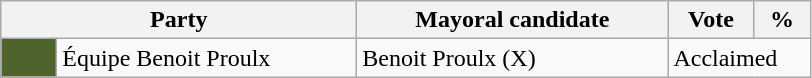<table class="wikitable">
<tr>
<th bgcolor="#DDDDFF" width="230px" colspan="2">Party</th>
<th bgcolor="#DDDDFF" width="200px">Mayoral candidate</th>
<th bgcolor="#DDDDFF" width="50px">Vote</th>
<th bgcolor="#DDDDFF" width="30px">%</th>
</tr>
<tr>
<td bgcolor=#4f642c width="30px"> </td>
<td>Équipe Benoit Proulx</td>
<td>Benoit Proulx (X)</td>
<td colspan="2">Acclaimed</td>
</tr>
</table>
